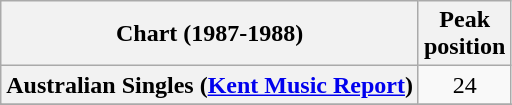<table class="wikitable sortable plainrowheaders" style="text-align:center">
<tr>
<th>Chart (1987-1988)</th>
<th>Peak<br>position</th>
</tr>
<tr>
<th scope="row">Australian Singles (<a href='#'>Kent Music Report</a>)</th>
<td align="center">24</td>
</tr>
<tr>
</tr>
<tr>
</tr>
<tr>
</tr>
<tr>
</tr>
<tr>
</tr>
<tr>
</tr>
<tr>
</tr>
<tr>
</tr>
<tr>
</tr>
<tr>
</tr>
</table>
